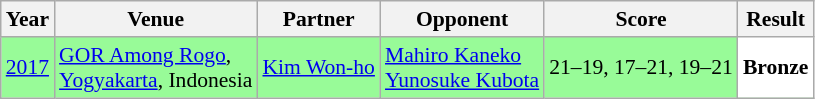<table class="sortable wikitable" style="font-size: 90%;">
<tr>
<th>Year</th>
<th>Venue</th>
<th>Partner</th>
<th>Opponent</th>
<th>Score</th>
<th>Result</th>
</tr>
<tr style="background:#98FB98">
<td align="center"><a href='#'>2017</a></td>
<td align="left"><a href='#'>GOR Among Rogo</a>,<br><a href='#'>Yogyakarta</a>, Indonesia</td>
<td align="left"> <a href='#'>Kim Won-ho</a></td>
<td align="left"> <a href='#'>Mahiro Kaneko</a><br> <a href='#'>Yunosuke Kubota</a></td>
<td align="left">21–19, 17–21, 19–21</td>
<td style="text-align:left; background:white"> <strong>Bronze</strong></td>
</tr>
</table>
